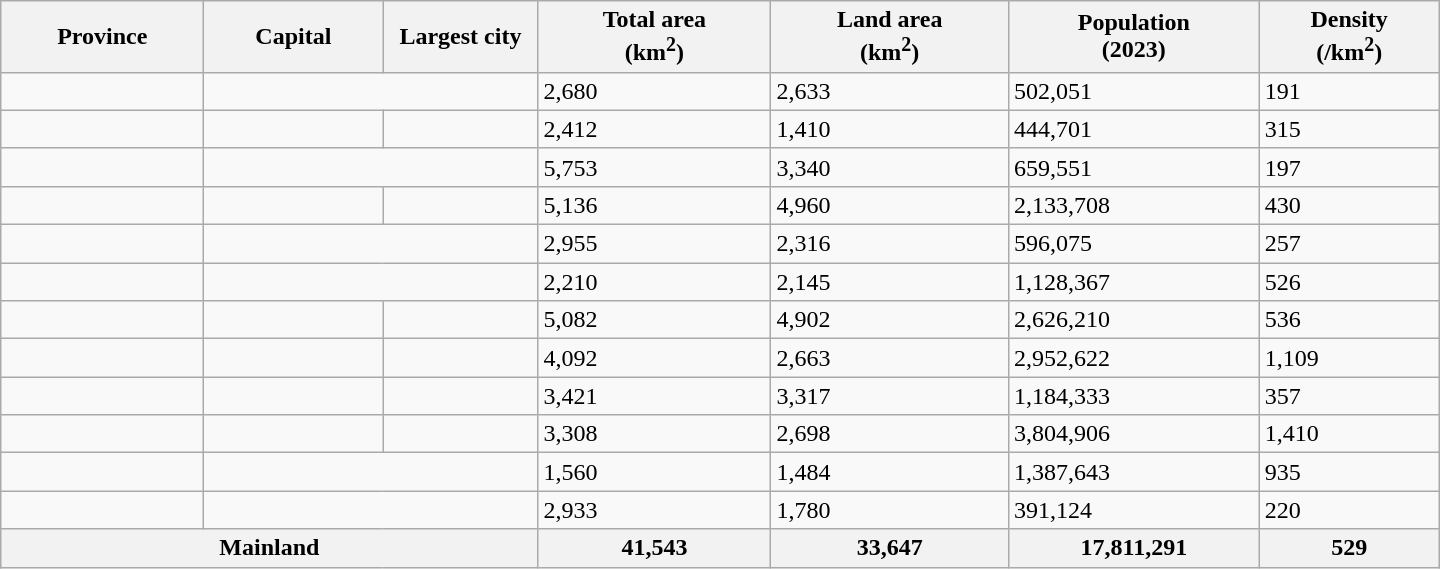<table class="sortable wikitable" style="width:60em" >
<tr>
<th style=width:8em>Province</th>
<th style=width:7em>Capital</th>
<th style=width:6em>Largest city</th>
<th>Total area<br>(km<sup>2</sup>)</th>
<th>Land area<br>(km<sup>2</sup>)</th>
<th>Population<br>(2023)</th>
<th>Density<br>(/km<sup>2</sup>)</th>
</tr>
<tr>
<td> </td>
<td colspan="2"></td>
<td>2,680</td>
<td>2,633</td>
<td>502,051</td>
<td>191</td>
</tr>
<tr>
<td> </td>
<td></td>
<td></td>
<td>2,412</td>
<td>1,410</td>
<td>444,701</td>
<td>315</td>
</tr>
<tr>
<td> </td>
<td colspan="2"></td>
<td>5,753</td>
<td>3,340</td>
<td>659,551</td>
<td>197</td>
</tr>
<tr>
<td> </td>
<td></td>
<td></td>
<td>5,136</td>
<td>4,960</td>
<td>2,133,708</td>
<td>430</td>
</tr>
<tr>
<td> </td>
<td colspan="2"></td>
<td>2,955</td>
<td>2,316</td>
<td>596,075</td>
<td>257</td>
</tr>
<tr>
<td> </td>
<td colspan="2"></td>
<td>2,210</td>
<td>2,145</td>
<td>1,128,367</td>
<td>526</td>
</tr>
<tr>
<td> </td>
<td></td>
<td></td>
<td>5,082</td>
<td>4,902</td>
<td>2,626,210</td>
<td>536</td>
</tr>
<tr>
<td> </td>
<td></td>
<td></td>
<td>4,092</td>
<td>2,663</td>
<td>2,952,622</td>
<td>1,109</td>
</tr>
<tr>
<td> </td>
<td></td>
<td></td>
<td>3,421</td>
<td>3,317</td>
<td>1,184,333</td>
<td>357</td>
</tr>
<tr>
<td> </td>
<td></td>
<td></td>
<td>3,308</td>
<td>2,698</td>
<td>3,804,906</td>
<td>1,410</td>
</tr>
<tr>
<td> </td>
<td colspan="2"></td>
<td>1,560</td>
<td>1,484</td>
<td>1,387,643</td>
<td>935</td>
</tr>
<tr>
<td> </td>
<td colspan="2"></td>
<td>2,933</td>
<td>1,780</td>
<td>391,124</td>
<td>220</td>
</tr>
<tr class="sortbottom">
<th colspan="3">Mainland</th>
<th>41,543</th>
<th>33,647</th>
<th>17,811,291</th>
<th>529</th>
</tr>
</table>
